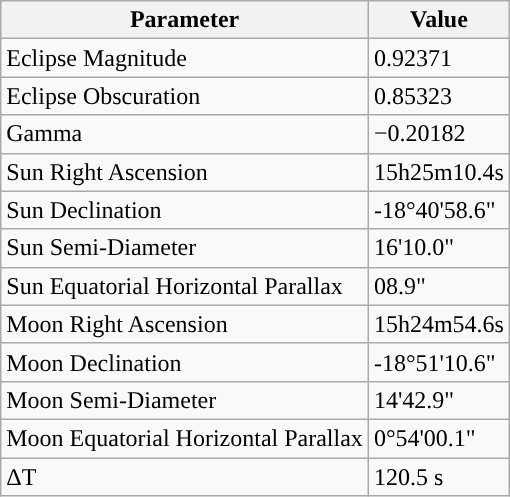<table class="wikitable">
<tr>
<th>Parameter</th>
<th>Value</th>
</tr>
<tr>
<td>Eclipse Magnitude</td>
<td>0.92371</td>
</tr>
<tr>
<td>Eclipse Obscuration</td>
<td>0.85323</td>
</tr>
<tr>
<td>Gamma</td>
<td>−0.20182</td>
</tr>
<tr>
<td>Sun Right Ascension</td>
<td>15h25m10.4s</td>
</tr>
<tr>
<td>Sun Declination</td>
<td>-18°40'58.6"</td>
</tr>
<tr>
<td>Sun Semi-Diameter</td>
<td>16'10.0"</td>
</tr>
<tr>
<td>Sun Equatorial Horizontal Parallax</td>
<td>08.9"</td>
</tr>
<tr>
<td>Moon Right Ascension</td>
<td>15h24m54.6s</td>
</tr>
<tr>
<td>Moon Declination</td>
<td>-18°51'10.6"</td>
</tr>
<tr>
<td>Moon Semi-Diameter</td>
<td>14'42.9"</td>
</tr>
<tr>
<td>Moon Equatorial Horizontal Parallax</td>
<td>0°54'00.1"</td>
</tr>
<tr>
<td>ΔT</td>
<td>120.5 s</td>
</tr>
</table>
